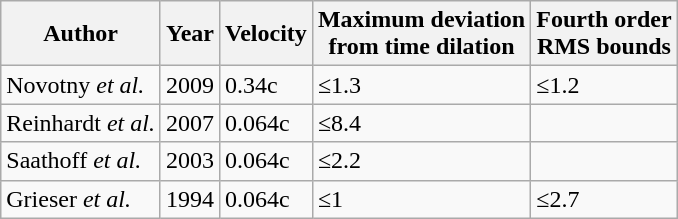<table class=wikitable>
<tr>
<th>Author</th>
<th>Year</th>
<th>Velocity</th>
<th>Maximum deviation <br>from time dilation</th>
<th>Fourth order <br>RMS bounds</th>
</tr>
<tr>
<td>Novotny <em>et al.</em></td>
<td>2009</td>
<td>0.34c</td>
<td>≤1.3</td>
<td>≤1.2</td>
</tr>
<tr>
<td>Reinhardt <em>et al.</em></td>
<td>2007</td>
<td>0.064c</td>
<td>≤8.4</td>
<td></td>
</tr>
<tr>
<td>Saathoff <em>et al.</em></td>
<td>2003</td>
<td>0.064c</td>
<td>≤2.2</td>
<td></td>
</tr>
<tr>
<td>Grieser <em>et al.</em></td>
<td>1994</td>
<td>0.064c</td>
<td>≤1</td>
<td>≤2.7</td>
</tr>
</table>
